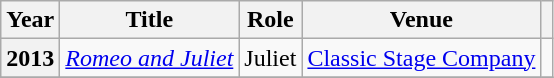<table class="wikitable plainrowheaders">
<tr>
<th scope="col">Year</th>
<th scope="col">Title</th>
<th scope="col">Role</th>
<th scope="col">Venue</th>
<th scope="col"></th>
</tr>
<tr>
<th scope="row">2013</th>
<td><em><a href='#'>Romeo and Juliet</a></em></td>
<td>Juliet</td>
<td><a href='#'>Classic Stage Company</a></td>
<td style="text-align:center;"></td>
</tr>
<tr>
</tr>
</table>
